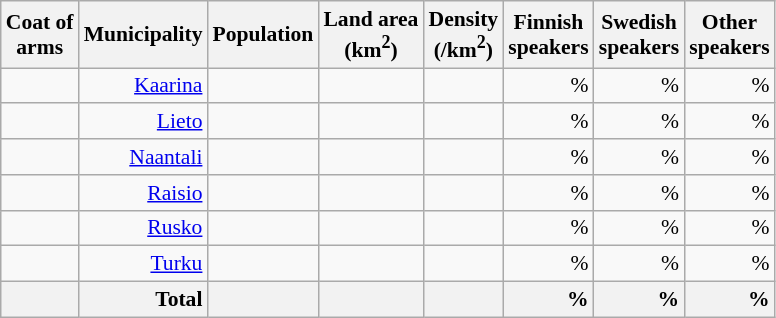<table class="wikitable sortable" style="font-size: 90%; text-align: right; line-height: normal">
<tr>
<th class="unsortable">Coat of<br>arms</th>
<th>Municipality</th>
<th>Population</th>
<th>Land area<br>(km<sup>2</sup>)</th>
<th>Density<br>(/km<sup>2</sup>)</th>
<th>Finnish<br>speakers</th>
<th>Swedish<br>speakers</th>
<th>Other<br>speakers</th>
</tr>
<tr>
<td></td>
<td><a href='#'>Kaarina</a></td>
<td></td>
<td></td>
<td></td>
<td> %</td>
<td> %</td>
<td> %</td>
</tr>
<tr>
<td></td>
<td><a href='#'>Lieto</a></td>
<td></td>
<td></td>
<td></td>
<td> %</td>
<td> %</td>
<td> %</td>
</tr>
<tr>
<td></td>
<td><a href='#'>Naantali</a></td>
<td></td>
<td></td>
<td></td>
<td> %</td>
<td> %</td>
<td> %</td>
</tr>
<tr>
<td></td>
<td><a href='#'>Raisio</a></td>
<td></td>
<td></td>
<td></td>
<td> %</td>
<td> %</td>
<td> %</td>
</tr>
<tr>
<td></td>
<td><a href='#'>Rusko</a></td>
<td></td>
<td></td>
<td></td>
<td> %</td>
<td> %</td>
<td> %</td>
</tr>
<tr>
<td></td>
<td><a href='#'>Turku</a></td>
<td></td>
<td></td>
<td></td>
<td> %</td>
<td> %</td>
<td> %</td>
</tr>
<tr>
<th></th>
<th + style=text-align:right><strong>Total</strong></th>
<th + style=text-align:right></th>
<th + style=text-align:right></th>
<th + style=text-align:right></th>
<th !+ style=text-align:right> %</th>
<th !+ style=text-align:right> %</th>
<th !+ style=text-align:right> %</th>
</tr>
</table>
